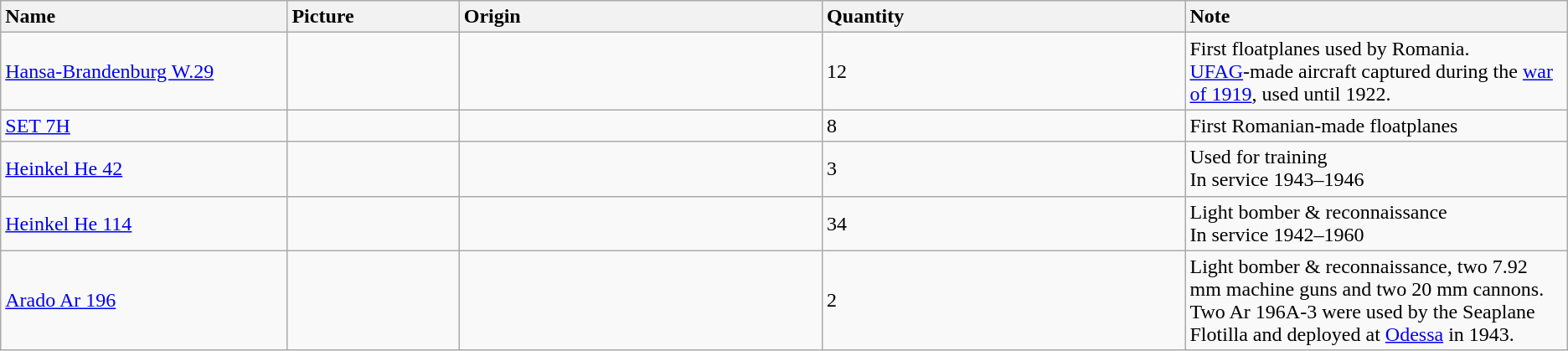<table class="wikitable ">
<tr>
<th style="text-align:left; width:15%;">Name</th>
<th style="text-align:left; width:9%;">Picture</th>
<th style="text-align:left; width:19%;">Origin</th>
<th style="text-align:left; width:19%;">Quantity</th>
<th style="text-align:left; width:20%;">Note</th>
</tr>
<tr>
<td><a href='#'>Hansa-Brandenburg W.29</a></td>
<td></td>
<td></td>
<td>12</td>
<td>First floatplanes used by Romania.<br><a href='#'>UFAG</a>-made aircraft captured during the <a href='#'>war of 1919</a>, used until 1922.</td>
</tr>
<tr>
<td><a href='#'>SET 7H</a></td>
<td></td>
<td></td>
<td>8</td>
<td>First Romanian-made floatplanes</td>
</tr>
<tr>
<td><a href='#'>Heinkel He 42</a></td>
<td></td>
<td></td>
<td>3</td>
<td>Used for training<br>In service 1943–1946</td>
</tr>
<tr>
<td><a href='#'>Heinkel He 114</a></td>
<td></td>
<td></td>
<td>34</td>
<td>Light bomber & reconnaissance<br>In service 1942–1960</td>
</tr>
<tr>
<td><a href='#'>Arado Ar 196</a></td>
<td></td>
<td></td>
<td>2</td>
<td>Light bomber & reconnaissance, two 7.92 mm machine guns and two 20 mm cannons. Two Ar 196A-3 were used by the Seaplane Flotilla and deployed at <a href='#'>Odessa</a> in 1943.</td>
</tr>
</table>
